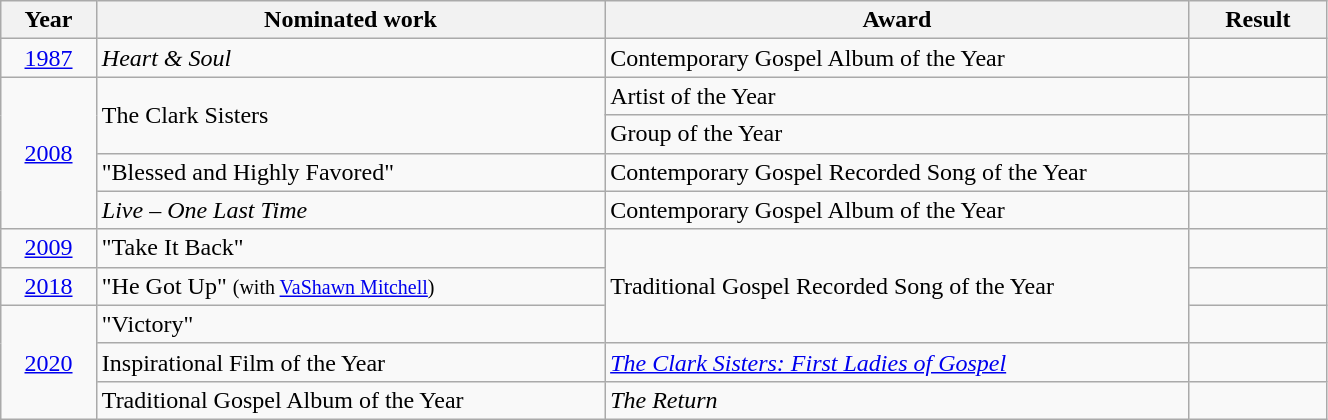<table class="wikitable" style="width:70%;">
<tr>
<th style="width:3%;">Year</th>
<th style="width:20%;">Nominated work</th>
<th style="width:23%;">Award</th>
<th style="width:5%;">Result</th>
</tr>
<tr>
<td align="center"><a href='#'>1987</a></td>
<td><em>Heart & Soul</em></td>
<td>Contemporary Gospel Album of the Year</td>
<td></td>
</tr>
<tr>
<td align="center" rowspan="4"><a href='#'>2008</a></td>
<td rowspan="2">The Clark Sisters</td>
<td>Artist of the Year</td>
<td></td>
</tr>
<tr>
<td>Group of the Year</td>
<td></td>
</tr>
<tr>
<td>"Blessed and Highly Favored"</td>
<td>Contemporary Gospel Recorded Song of the Year</td>
<td></td>
</tr>
<tr>
<td><em>Live – One Last Time</em></td>
<td>Contemporary Gospel Album of the Year</td>
<td></td>
</tr>
<tr>
<td align="center"><a href='#'>2009</a></td>
<td>"Take It Back"</td>
<td rowspan="3">Traditional Gospel Recorded Song of the Year</td>
<td></td>
</tr>
<tr>
<td align="center"><a href='#'>2018</a></td>
<td>"He Got Up" <small>(with <a href='#'>VaShawn Mitchell</a>)</small></td>
<td></td>
</tr>
<tr>
<td align="center" rowspan="3"><a href='#'>2020</a></td>
<td>"Victory"</td>
<td></td>
</tr>
<tr>
<td>Inspirational Film of the Year</td>
<td><em><a href='#'>The Clark Sisters: First Ladies of Gospel</a></em></td>
<td></td>
</tr>
<tr>
<td>Traditional Gospel Album of the Year</td>
<td><em>The Return</em></td>
<td></td>
</tr>
</table>
